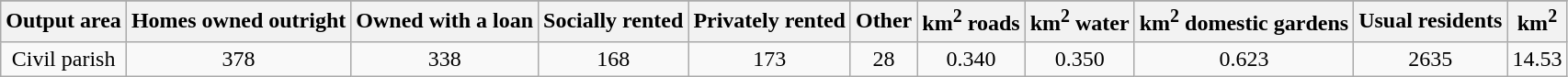<table class="wikitable">
<tr>
</tr>
<tr>
<th>Output area</th>
<th>Homes owned outright</th>
<th>Owned with a loan</th>
<th>Socially rented</th>
<th>Privately rented</th>
<th>Other</th>
<th>km<sup>2</sup> roads</th>
<th>km<sup>2</sup> water</th>
<th>km<sup>2</sup> domestic gardens</th>
<th>Usual residents</th>
<th>km<sup>2</sup></th>
</tr>
<tr align=center>
<td>Civil parish</td>
<td>378</td>
<td>338</td>
<td>168</td>
<td>173</td>
<td>28</td>
<td>0.340</td>
<td>0.350</td>
<td>0.623</td>
<td>2635</td>
<td>14.53</td>
</tr>
</table>
